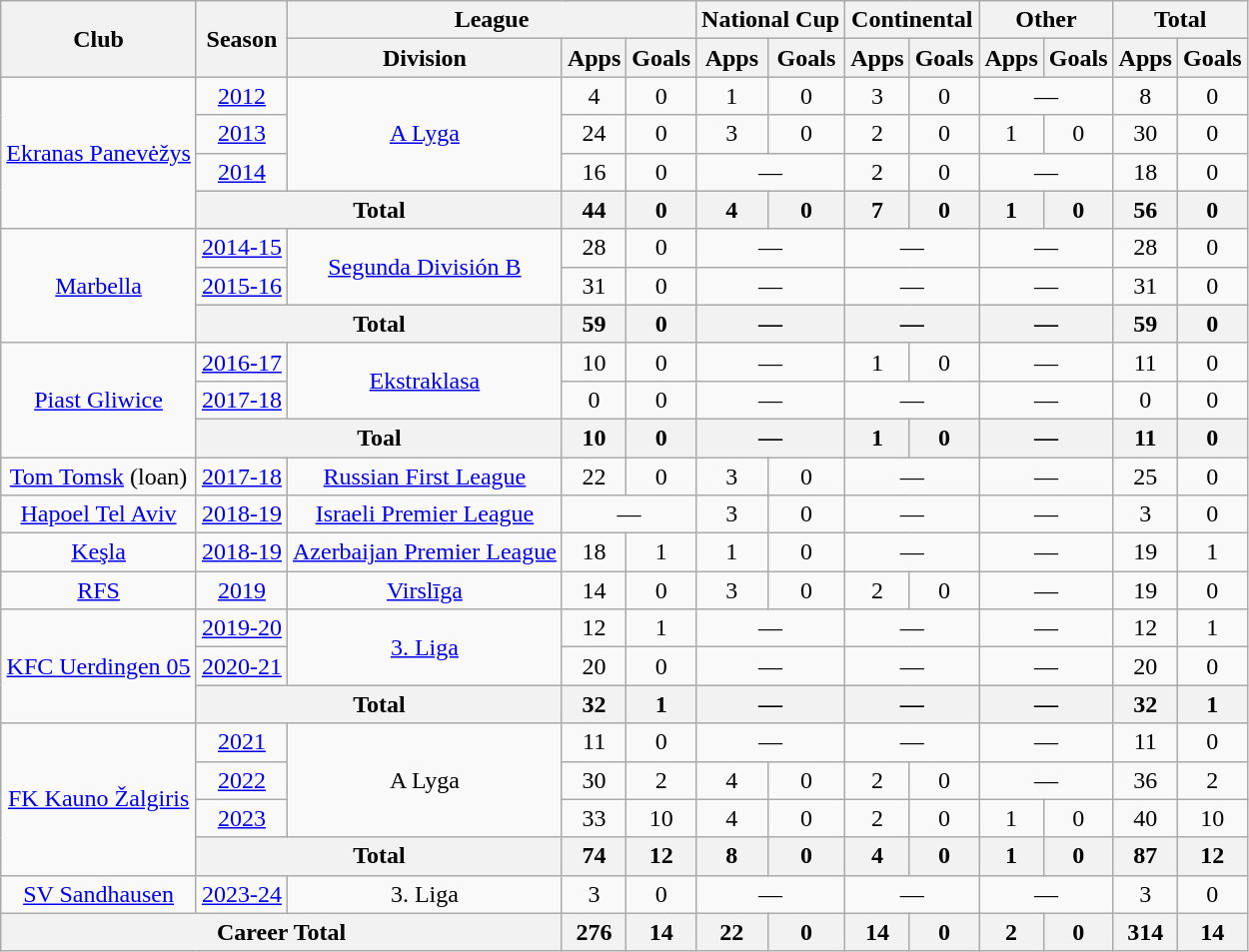<table class="wikitable" style="text-align:center">
<tr>
<th rowspan="2">Club</th>
<th rowspan="2">Season</th>
<th colspan="3">League</th>
<th colspan="2">National Cup</th>
<th colspan="2">Continental</th>
<th colspan="2">Other</th>
<th colspan="2">Total</th>
</tr>
<tr>
<th>Division</th>
<th>Apps</th>
<th>Goals</th>
<th>Apps</th>
<th>Goals</th>
<th>Apps</th>
<th>Goals</th>
<th>Apps</th>
<th>Goals</th>
<th>Apps</th>
<th>Goals</th>
</tr>
<tr>
<td rowspan="4"><a href='#'>Ekranas Panevėžys</a></td>
<td><a href='#'>2012</a></td>
<td rowspan="3"><a href='#'>A Lyga</a></td>
<td>4</td>
<td>0</td>
<td>1</td>
<td>0</td>
<td>3</td>
<td>0</td>
<td colspan="2">—</td>
<td>8</td>
<td>0</td>
</tr>
<tr>
<td><a href='#'>2013</a></td>
<td>24</td>
<td>0</td>
<td>3</td>
<td>0</td>
<td>2</td>
<td>0</td>
<td>1</td>
<td>0</td>
<td>30</td>
<td>0</td>
</tr>
<tr>
<td><a href='#'>2014</a></td>
<td>16</td>
<td>0</td>
<td colspan="2">—</td>
<td>2</td>
<td>0</td>
<td colspan="2">—</td>
<td>18</td>
<td>0</td>
</tr>
<tr>
<th colspan="2">Total</th>
<th>44</th>
<th>0</th>
<th>4</th>
<th>0</th>
<th>7</th>
<th>0</th>
<th>1</th>
<th>0</th>
<th>56</th>
<th>0</th>
</tr>
<tr>
<td rowspan="3"><a href='#'>Marbella</a></td>
<td><a href='#'>2014-15</a></td>
<td rowspan="2"><a href='#'>Segunda División B</a></td>
<td>28</td>
<td>0</td>
<td colspan="2">—</td>
<td colspan="2">—</td>
<td colspan="2">—</td>
<td>28</td>
<td>0</td>
</tr>
<tr>
<td><a href='#'>2015-16</a></td>
<td>31</td>
<td>0</td>
<td colspan="2">—</td>
<td colspan="2">—</td>
<td colspan="2">—</td>
<td>31</td>
<td>0</td>
</tr>
<tr>
<th colspan="2">Total</th>
<th>59</th>
<th>0</th>
<th colspan="2">—</th>
<th colspan="2">—</th>
<th colspan="2">—</th>
<th>59</th>
<th>0</th>
</tr>
<tr>
<td rowspan="3"><a href='#'>Piast Gliwice</a></td>
<td><a href='#'>2016-17</a></td>
<td rowspan="2"><a href='#'>Ekstraklasa</a></td>
<td>10</td>
<td>0</td>
<td colspan="2">—</td>
<td>1</td>
<td>0</td>
<td colspan="2">—</td>
<td>11</td>
<td>0</td>
</tr>
<tr>
<td><a href='#'>2017-18</a></td>
<td>0</td>
<td>0</td>
<td colspan="2">—</td>
<td colspan="2">—</td>
<td colspan="2">—</td>
<td>0</td>
<td>0</td>
</tr>
<tr>
<th colspan="2">Toal</th>
<th>10</th>
<th>0</th>
<th colspan="2">—</th>
<th>1</th>
<th>0</th>
<th colspan="2">—</th>
<th>11</th>
<th>0</th>
</tr>
<tr>
<td><a href='#'>Tom Tomsk</a> (loan)</td>
<td><a href='#'>2017-18</a></td>
<td><a href='#'>Russian First League</a></td>
<td>22</td>
<td>0</td>
<td>3</td>
<td>0</td>
<td colspan="2">—</td>
<td colspan="2">—</td>
<td>25</td>
<td>0</td>
</tr>
<tr>
<td><a href='#'>Hapoel Tel Aviv</a></td>
<td><a href='#'>2018-19</a></td>
<td><a href='#'>Israeli Premier League</a></td>
<td colspan="2">—</td>
<td>3</td>
<td>0</td>
<td colspan="2">—</td>
<td colspan="2">—</td>
<td>3</td>
<td>0</td>
</tr>
<tr>
<td><a href='#'>Keşla</a></td>
<td><a href='#'>2018-19</a></td>
<td><a href='#'>Azerbaijan Premier League</a></td>
<td>18</td>
<td>1</td>
<td>1</td>
<td>0</td>
<td colspan="2">—</td>
<td colspan="2">—</td>
<td>19</td>
<td>1</td>
</tr>
<tr>
<td><a href='#'>RFS</a></td>
<td><a href='#'>2019</a></td>
<td><a href='#'>Virslīga</a></td>
<td>14</td>
<td>0</td>
<td>3</td>
<td>0</td>
<td>2</td>
<td>0</td>
<td colspan="2">—</td>
<td>19</td>
<td>0</td>
</tr>
<tr>
<td rowspan="3"><a href='#'>KFC Uerdingen 05</a></td>
<td><a href='#'>2019-20</a></td>
<td rowspan="2"><a href='#'>3. Liga</a></td>
<td>12</td>
<td>1</td>
<td colspan="2">—</td>
<td colspan="2">—</td>
<td colspan="2">—</td>
<td>12</td>
<td>1</td>
</tr>
<tr>
<td><a href='#'>2020-21</a></td>
<td>20</td>
<td>0</td>
<td colspan="2">—</td>
<td colspan="2">—</td>
<td colspan="2">—</td>
<td>20</td>
<td>0</td>
</tr>
<tr>
<th colspan="2">Total</th>
<th>32</th>
<th>1</th>
<th colspan="2">—</th>
<th colspan="2">—</th>
<th colspan="2">—</th>
<th>32</th>
<th>1</th>
</tr>
<tr>
<td rowspan="4"><a href='#'>FK Kauno Žalgiris</a></td>
<td><a href='#'>2021</a></td>
<td rowspan="3">A Lyga</td>
<td>11</td>
<td>0</td>
<td colspan="2">—</td>
<td colspan="2">—</td>
<td colspan="2">—</td>
<td>11</td>
<td>0</td>
</tr>
<tr>
<td><a href='#'>2022</a></td>
<td>30</td>
<td>2</td>
<td>4</td>
<td>0</td>
<td>2</td>
<td>0</td>
<td colspan="2">—</td>
<td>36</td>
<td>2</td>
</tr>
<tr>
<td><a href='#'>2023</a></td>
<td>33</td>
<td>10</td>
<td>4</td>
<td>0</td>
<td>2</td>
<td>0</td>
<td>1</td>
<td>0</td>
<td>40</td>
<td>10</td>
</tr>
<tr>
<th colspan="2">Total</th>
<th>74</th>
<th>12</th>
<th>8</th>
<th>0</th>
<th>4</th>
<th>0</th>
<th>1</th>
<th>0</th>
<th>87</th>
<th>12</th>
</tr>
<tr>
<td><a href='#'>SV Sandhausen</a></td>
<td><a href='#'>2023-24</a></td>
<td>3. Liga</td>
<td>3</td>
<td>0</td>
<td colspan="2">—</td>
<td colspan="2">—</td>
<td colspan="2">—</td>
<td>3</td>
<td>0</td>
</tr>
<tr>
<th colspan="3">Career Total</th>
<th>276</th>
<th>14</th>
<th>22</th>
<th>0</th>
<th>14</th>
<th>0</th>
<th>2</th>
<th>0</th>
<th>314</th>
<th>14</th>
</tr>
</table>
